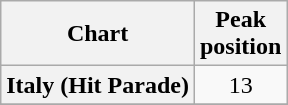<table class="wikitable sortable plainrowheaders" style="text-align:center">
<tr>
<th scope="col">Chart</th>
<th scope="col">Peak<br>position</th>
</tr>
<tr>
<th scope="row">Italy (Hit Parade)</th>
<td>13</td>
</tr>
<tr>
</tr>
</table>
